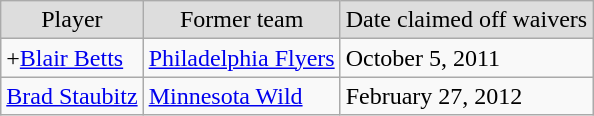<table class="wikitable">
<tr style="text-align:center; background:#ddd;">
<td>Player</td>
<td>Former team</td>
<td>Date claimed off waivers</td>
</tr>
<tr>
<td>+<a href='#'>Blair Betts</a></td>
<td><a href='#'>Philadelphia Flyers</a></td>
<td>October 5, 2011</td>
</tr>
<tr>
<td><a href='#'>Brad Staubitz</a></td>
<td><a href='#'>Minnesota Wild</a></td>
<td>February 27, 2012</td>
</tr>
</table>
